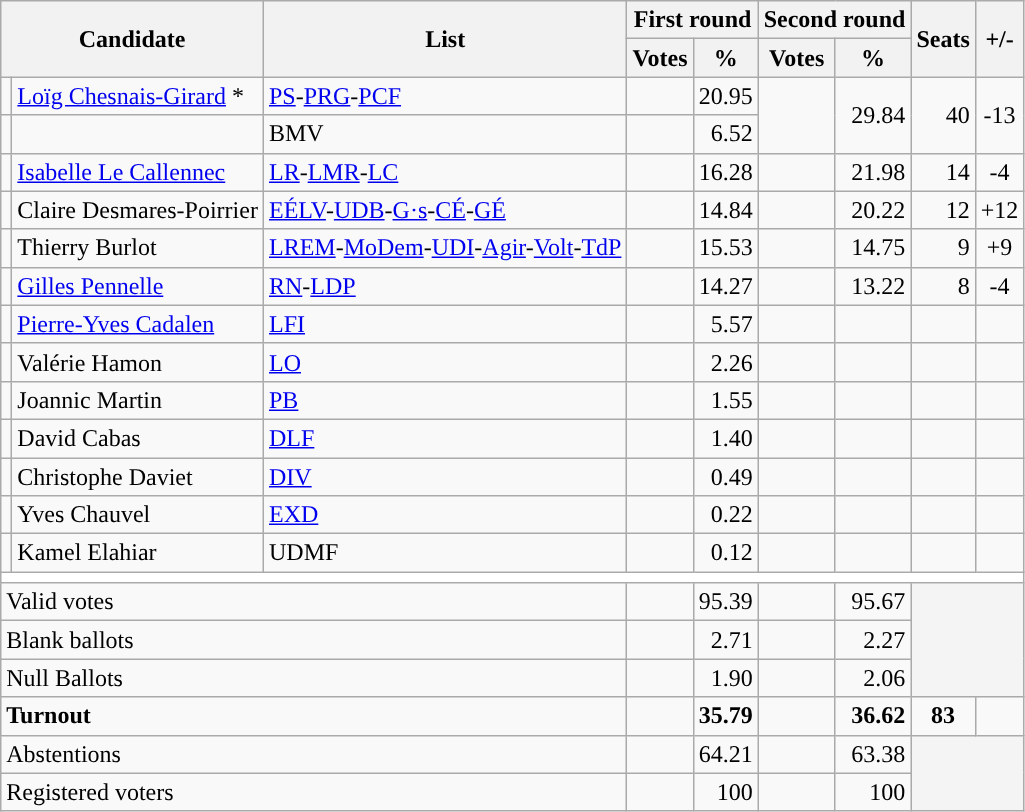<table class="wikitable centre" style="text-align:right;">
<tr>
<th rowspan=2 colspan=2 scope=col>Candidate</th>
<th rowspan=2 scope=col>List</th>
<th colspan=2 scope=col>First round</th>
<th colspan=2 scope=col>Second round</th>
<th rowspan=2 scope=col>Seats</th>
<th rowspan=2 scope=col>+/-</th>
</tr>
<tr>
<th scope=col>Votes</th>
<th scope=col>%</th>
<th scope=col>Votes</th>
<th scope=col>%</th>
</tr>
<tr>
<td style="color:inherit;background:"></td>
<td align="left"><a href='#'>Loïg Chesnais-Girard</a> *</td>
<td align="left"><a href='#'>PS</a>-<a href='#'>PRG</a>-<a href='#'>PCF</a></td>
<td></td>
<td>20.95</td>
<td rowspan="2"></td>
<td rowspan="2">29.84</td>
<td rowspan="2">40</td>
<td rowspan="2" align="center">-13</td>
</tr>
<tr>
<td style="color:inherit;background:"></td>
<td align="left"></td>
<td align="left">BMV</td>
<td></td>
<td>6.52</td>
</tr>
<tr>
<td style="color:inherit;background:"></td>
<td align="left"><a href='#'>Isabelle Le Callennec</a></td>
<td align="left"><a href='#'>LR</a>-<a href='#'>LMR</a>-<a href='#'>LC</a></td>
<td></td>
<td>16.28</td>
<td></td>
<td>21.98</td>
<td>14</td>
<td align="center">-4</td>
</tr>
<tr>
<td style="color:inherit;background:"></td>
<td align="left">Claire Desmares-Poirrier</td>
<td align="left"><a href='#'>EÉLV</a>-<a href='#'>UDB</a>-<a href='#'>G·s</a>-<a href='#'>CÉ</a>-<a href='#'>GÉ</a></td>
<td></td>
<td>14.84</td>
<td></td>
<td>20.22</td>
<td>12</td>
<td align="center">+12</td>
</tr>
<tr>
<td style="color:inherit;background:"></td>
<td align="left">Thierry Burlot</td>
<td align="left"><a href='#'>LREM</a>-<a href='#'>MoDem</a>-<a href='#'>UDI</a>-<a href='#'>Agir</a>-<a href='#'>Volt</a>-<a href='#'>TdP</a></td>
<td></td>
<td>15.53</td>
<td></td>
<td>14.75</td>
<td>9</td>
<td align="center">+9</td>
</tr>
<tr>
<td style="color:inherit;background:"></td>
<td align="left"><a href='#'>Gilles Pennelle</a></td>
<td align="left"><a href='#'>RN</a>-<a href='#'>LDP</a></td>
<td></td>
<td>14.27</td>
<td></td>
<td>13.22</td>
<td>8</td>
<td align="center">-4</td>
</tr>
<tr>
<td style="color:inherit;background:"></td>
<td align="left"><a href='#'>Pierre-Yves Cadalen</a></td>
<td align="left"><a href='#'>LFI</a></td>
<td></td>
<td>5.57</td>
<td></td>
<td></td>
<td></td>
<td align="center"></td>
</tr>
<tr>
<td style="color:inherit;background:"></td>
<td align="left">Valérie Hamon</td>
<td align="left"><a href='#'>LO</a></td>
<td></td>
<td>2.26</td>
<td></td>
<td></td>
<td></td>
<td align="center"></td>
</tr>
<tr>
<td style="color:inherit;background:"></td>
<td align="left">Joannic Martin</td>
<td align="left"><a href='#'>PB</a></td>
<td></td>
<td>1.55</td>
<td></td>
<td></td>
<td></td>
<td align="center"></td>
</tr>
<tr>
<td style="color:inherit;background:"></td>
<td align="left">David Cabas</td>
<td align="left"><a href='#'>DLF</a></td>
<td></td>
<td>1.40</td>
<td></td>
<td></td>
<td></td>
<td align="center"></td>
</tr>
<tr>
<td style="color:inherit;background:"></td>
<td align="left">Christophe Daviet</td>
<td align="left"><a href='#'>DIV</a></td>
<td></td>
<td>0.49</td>
<td></td>
<td></td>
<td></td>
<td align="center"></td>
</tr>
<tr>
<td style="color:inherit;background:"></td>
<td align="left">Yves Chauvel</td>
<td align="left"><a href='#'>EXD</a></td>
<td></td>
<td>0.22</td>
<td></td>
<td></td>
<td></td>
<td align="center"></td>
</tr>
<tr>
<td style="color:inherit;background:"></td>
<td align="left">Kamel Elahiar</td>
<td align="left">UDMF</td>
<td></td>
<td>0.12</td>
<td></td>
<td></td>
<td></td>
<td align="center"></td>
</tr>
<tr style="background:white;">
<td colspan=9></td>
</tr>
<tr>
<td colspan=3 style="text-align:left;">Valid votes</td>
<td></td>
<td>95.39</td>
<td></td>
<td>95.67</td>
<td colspan="2" rowspan="3" bgcolor=#F4F4F4></td>
</tr>
<tr>
<td colspan=3 style="text-align:left;">Blank ballots</td>
<td></td>
<td>2.71</td>
<td></td>
<td>2.27</td>
</tr>
<tr>
<td colspan=3 style="text-align:left;">Null Ballots</td>
<td></td>
<td>1.90</td>
<td></td>
<td>2.06</td>
</tr>
<tr style="font-weight:bold;">
<td colspan=3 style="text-align:left;">Turnout</td>
<td></td>
<td>35.79</td>
<td></td>
<td>36.62</td>
<td align=center>83</td>
<td align=center></td>
</tr>
<tr>
<td colspan=3 style="text-align:left;">Abstentions</td>
<td></td>
<td>64.21</td>
<td></td>
<td>63.38</td>
<td colspan="2" rowspan="2" bgcolor=#F4F4F4></td>
</tr>
<tr>
<td colspan=3 style="text-align:left;">Registered voters</td>
<td></td>
<td>100</td>
<td></td>
<td>100</td>
</tr>
</table>
